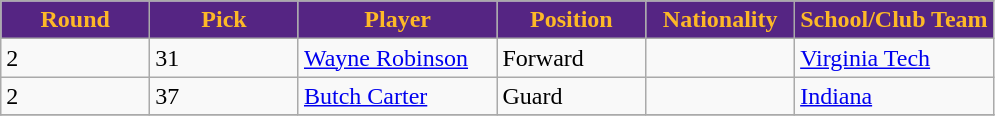<table class="wikitable sortable sortable">
<tr>
<th style="background:#552583; color:#FDB927" width="15%">Round</th>
<th style="background:#552583; color:#FDB927" width="15%">Pick</th>
<th style="background:#552583; color:#FDB927" width="20%">Player</th>
<th style="background:#552583; color:#FDB927" width="15%">Position</th>
<th style="background:#552583; color:#FDB927" width="15%">Nationality</th>
<th style="background:#552583; color:#FDB927" width="20%">School/Club Team</th>
</tr>
<tr>
<td>2</td>
<td>31</td>
<td><a href='#'>Wayne Robinson</a></td>
<td>Forward</td>
<td></td>
<td><a href='#'>Virginia Tech</a></td>
</tr>
<tr>
<td>2</td>
<td>37</td>
<td><a href='#'>Butch Carter</a></td>
<td>Guard</td>
<td></td>
<td><a href='#'>Indiana</a></td>
</tr>
<tr>
</tr>
</table>
